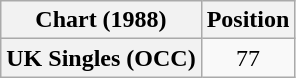<table class="wikitable plainrowheaders" style="text-align:center">
<tr>
<th scope="col">Chart (1988)</th>
<th scope="col">Position</th>
</tr>
<tr>
<th scope="row">UK Singles (OCC)</th>
<td>77</td>
</tr>
</table>
